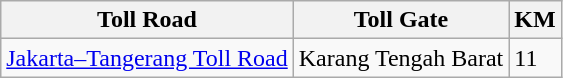<table class="wikitable">
<tr>
<th>Toll Road</th>
<th>Toll Gate</th>
<th>KM</th>
</tr>
<tr>
<td><a href='#'>Jakarta–Tangerang Toll Road</a></td>
<td>Karang Tengah Barat</td>
<td>11</td>
</tr>
</table>
